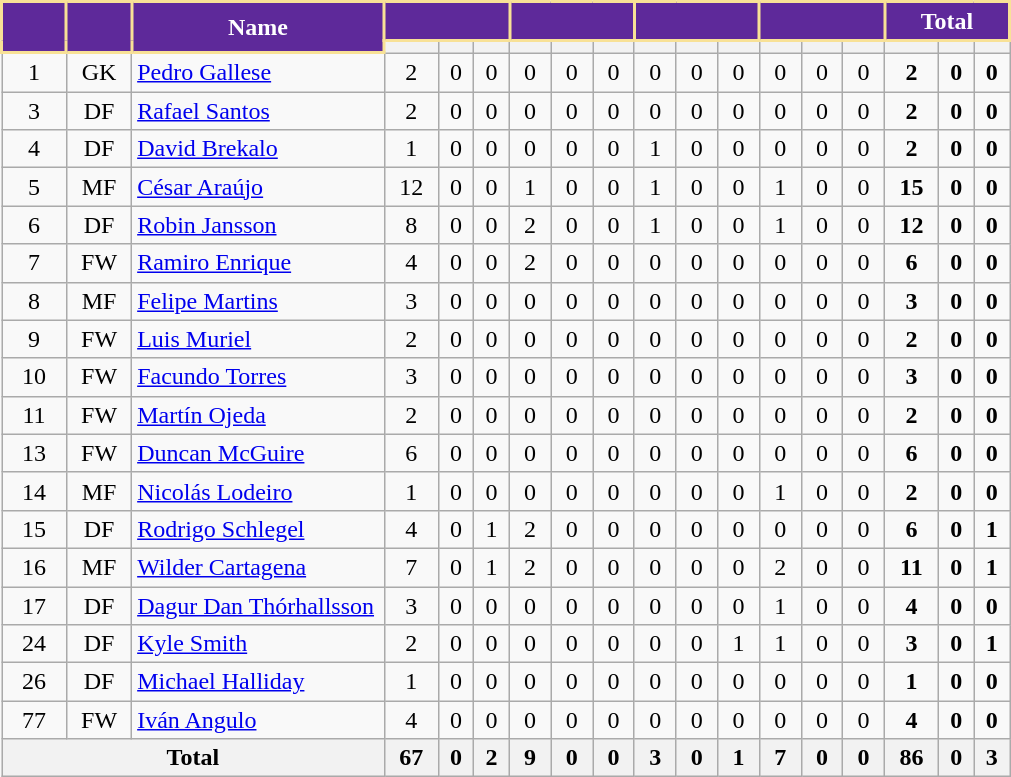<table class="wikitable sortable" style="text-align:center;">
<tr>
<th rowspan="2" style="background:#5E299A; color:white; border:2px solid #F8E196; width:35px;" scope="col"></th>
<th rowspan="2" style="background:#5E299A; color:white; border:2px solid #F8E196; width:35px;" scope="col"></th>
<th rowspan="2" style="background:#5E299A; color:white; border:2px solid #F8E196; width:160px;" scope="col">Name</th>
<th colspan="3" style="background:#5E299A; color:white; border:2px solid #F8E196; width:75px;" scope="col"></th>
<th colspan="3" style="background:#5E299A; color:white; border:2px solid #F8E196; width:75px;" scope="col"></th>
<th colspan="3" style="background:#5E299A; color:white; border:2px solid #F8E196; width:75px;" scope="col"></th>
<th colspan="3" style="background:#5E299A; color:white; border:2px solid #F8E196; width:75px;" scope="col"></th>
<th colspan="3" style="background:#5E299A; color:white; border:2px solid #F8E196; width:75px;" scope="col">Total</th>
</tr>
<tr>
<th></th>
<th></th>
<th></th>
<th></th>
<th></th>
<th></th>
<th></th>
<th></th>
<th></th>
<th></th>
<th></th>
<th></th>
<th></th>
<th></th>
<th></th>
</tr>
<tr>
<td>1</td>
<td>GK</td>
<td align="left"> <a href='#'>Pedro Gallese</a></td>
<td>2</td>
<td>0</td>
<td>0</td>
<td>0</td>
<td>0</td>
<td>0</td>
<td>0</td>
<td>0</td>
<td>0</td>
<td>0</td>
<td>0</td>
<td>0</td>
<td><strong>2</strong></td>
<td><strong>0</strong></td>
<td><strong>0</strong></td>
</tr>
<tr>
<td>3</td>
<td>DF</td>
<td align="left"> <a href='#'>Rafael Santos</a></td>
<td>2</td>
<td>0</td>
<td>0</td>
<td>0</td>
<td>0</td>
<td>0</td>
<td>0</td>
<td>0</td>
<td>0</td>
<td>0</td>
<td>0</td>
<td>0</td>
<td><strong>2</strong></td>
<td><strong>0</strong></td>
<td><strong>0</strong></td>
</tr>
<tr>
<td>4</td>
<td>DF</td>
<td align="left"> <a href='#'>David Brekalo</a></td>
<td>1</td>
<td>0</td>
<td>0</td>
<td>0</td>
<td>0</td>
<td>0</td>
<td>1</td>
<td>0</td>
<td>0</td>
<td>0</td>
<td>0</td>
<td>0</td>
<td><strong>2</strong></td>
<td><strong>0</strong></td>
<td><strong>0</strong></td>
</tr>
<tr>
<td>5</td>
<td>MF</td>
<td align="left"> <a href='#'>César Araújo</a></td>
<td>12</td>
<td>0</td>
<td>0</td>
<td>1</td>
<td>0</td>
<td>0</td>
<td>1</td>
<td>0</td>
<td>0</td>
<td>1</td>
<td>0</td>
<td>0</td>
<td><strong>15</strong></td>
<td><strong>0</strong></td>
<td><strong>0</strong></td>
</tr>
<tr>
<td>6</td>
<td>DF</td>
<td align="left"> <a href='#'>Robin Jansson</a></td>
<td>8</td>
<td>0</td>
<td>0</td>
<td>2</td>
<td>0</td>
<td>0</td>
<td>1</td>
<td>0</td>
<td>0</td>
<td>1</td>
<td>0</td>
<td>0</td>
<td><strong>12</strong></td>
<td><strong>0</strong></td>
<td><strong>0</strong></td>
</tr>
<tr>
<td>7</td>
<td>FW</td>
<td align="left"> <a href='#'>Ramiro Enrique</a></td>
<td>4</td>
<td>0</td>
<td>0</td>
<td>2</td>
<td>0</td>
<td>0</td>
<td>0</td>
<td>0</td>
<td>0</td>
<td>0</td>
<td>0</td>
<td>0</td>
<td><strong>6</strong></td>
<td><strong>0</strong></td>
<td><strong>0</strong></td>
</tr>
<tr>
<td>8</td>
<td>MF</td>
<td align="left"> <a href='#'>Felipe Martins</a></td>
<td>3</td>
<td>0</td>
<td>0</td>
<td>0</td>
<td>0</td>
<td>0</td>
<td>0</td>
<td>0</td>
<td>0</td>
<td>0</td>
<td>0</td>
<td>0</td>
<td><strong>3</strong></td>
<td><strong>0</strong></td>
<td><strong>0</strong></td>
</tr>
<tr>
<td>9</td>
<td>FW</td>
<td align="left"> <a href='#'>Luis Muriel</a></td>
<td>2</td>
<td>0</td>
<td>0</td>
<td>0</td>
<td>0</td>
<td>0</td>
<td>0</td>
<td>0</td>
<td>0</td>
<td>0</td>
<td>0</td>
<td>0</td>
<td><strong>2</strong></td>
<td><strong>0</strong></td>
<td><strong>0</strong></td>
</tr>
<tr>
<td>10</td>
<td>FW</td>
<td align="left"> <a href='#'>Facundo Torres</a></td>
<td>3</td>
<td>0</td>
<td>0</td>
<td>0</td>
<td>0</td>
<td>0</td>
<td>0</td>
<td>0</td>
<td>0</td>
<td>0</td>
<td>0</td>
<td>0</td>
<td><strong>3</strong></td>
<td><strong>0</strong></td>
<td><strong>0</strong></td>
</tr>
<tr>
<td>11</td>
<td>FW</td>
<td align="left"> <a href='#'>Martín Ojeda</a></td>
<td>2</td>
<td>0</td>
<td>0</td>
<td>0</td>
<td>0</td>
<td>0</td>
<td>0</td>
<td>0</td>
<td>0</td>
<td>0</td>
<td>0</td>
<td>0</td>
<td><strong>2</strong></td>
<td><strong>0</strong></td>
<td><strong>0</strong></td>
</tr>
<tr>
<td>13</td>
<td>FW</td>
<td align="left"> <a href='#'>Duncan McGuire</a></td>
<td>6</td>
<td>0</td>
<td>0</td>
<td>0</td>
<td>0</td>
<td>0</td>
<td>0</td>
<td>0</td>
<td>0</td>
<td>0</td>
<td>0</td>
<td>0</td>
<td><strong>6</strong></td>
<td><strong>0</strong></td>
<td><strong>0</strong></td>
</tr>
<tr>
<td>14</td>
<td>MF</td>
<td align="left"> <a href='#'>Nicolás Lodeiro</a></td>
<td>1</td>
<td>0</td>
<td>0</td>
<td>0</td>
<td>0</td>
<td>0</td>
<td>0</td>
<td>0</td>
<td>0</td>
<td>1</td>
<td>0</td>
<td>0</td>
<td><strong>2</strong></td>
<td><strong>0</strong></td>
<td><strong>0</strong></td>
</tr>
<tr>
<td>15</td>
<td>DF</td>
<td align="left"> <a href='#'>Rodrigo Schlegel</a></td>
<td>4</td>
<td>0</td>
<td>1</td>
<td>2</td>
<td>0</td>
<td>0</td>
<td>0</td>
<td>0</td>
<td>0</td>
<td>0</td>
<td>0</td>
<td>0</td>
<td><strong>6</strong></td>
<td><strong>0</strong></td>
<td><strong>1</strong></td>
</tr>
<tr>
<td>16</td>
<td>MF</td>
<td align="left"> <a href='#'>Wilder Cartagena</a></td>
<td>7</td>
<td>0</td>
<td>1</td>
<td>2</td>
<td>0</td>
<td>0</td>
<td>0</td>
<td>0</td>
<td>0</td>
<td>2</td>
<td>0</td>
<td>0</td>
<td><strong>11</strong></td>
<td><strong>0</strong></td>
<td><strong>1</strong></td>
</tr>
<tr>
<td>17</td>
<td>DF</td>
<td align="left"> <a href='#'>Dagur Dan Thórhallsson</a></td>
<td>3</td>
<td>0</td>
<td>0</td>
<td>0</td>
<td>0</td>
<td>0</td>
<td>0</td>
<td>0</td>
<td>0</td>
<td>1</td>
<td>0</td>
<td>0</td>
<td><strong>4</strong></td>
<td><strong>0</strong></td>
<td><strong>0</strong></td>
</tr>
<tr>
<td>24</td>
<td>DF</td>
<td align="left"> <a href='#'>Kyle Smith</a></td>
<td>2</td>
<td>0</td>
<td>0</td>
<td>0</td>
<td>0</td>
<td>0</td>
<td>0</td>
<td>0</td>
<td>1</td>
<td>1</td>
<td>0</td>
<td>0</td>
<td><strong>3</strong></td>
<td><strong>0</strong></td>
<td><strong>1</strong></td>
</tr>
<tr>
<td>26</td>
<td>DF</td>
<td align="left"> <a href='#'>Michael Halliday</a></td>
<td>1</td>
<td>0</td>
<td>0</td>
<td>0</td>
<td>0</td>
<td>0</td>
<td>0</td>
<td>0</td>
<td>0</td>
<td>0</td>
<td>0</td>
<td>0</td>
<td><strong>1</strong></td>
<td><strong>0</strong></td>
<td><strong>0</strong></td>
</tr>
<tr>
<td>77</td>
<td>FW</td>
<td align="left"> <a href='#'>Iván Angulo</a></td>
<td>4</td>
<td>0</td>
<td>0</td>
<td>0</td>
<td>0</td>
<td>0</td>
<td>0</td>
<td>0</td>
<td>0</td>
<td>0</td>
<td>0</td>
<td>0</td>
<td><strong>4</strong></td>
<td><strong>0</strong></td>
<td><strong>0</strong></td>
</tr>
<tr>
<th colspan="3">Total</th>
<th>67</th>
<th>0</th>
<th>2</th>
<th>9</th>
<th>0</th>
<th>0</th>
<th>3</th>
<th>0</th>
<th>1</th>
<th>7</th>
<th>0</th>
<th>0</th>
<th>86</th>
<th>0</th>
<th>3</th>
</tr>
</table>
